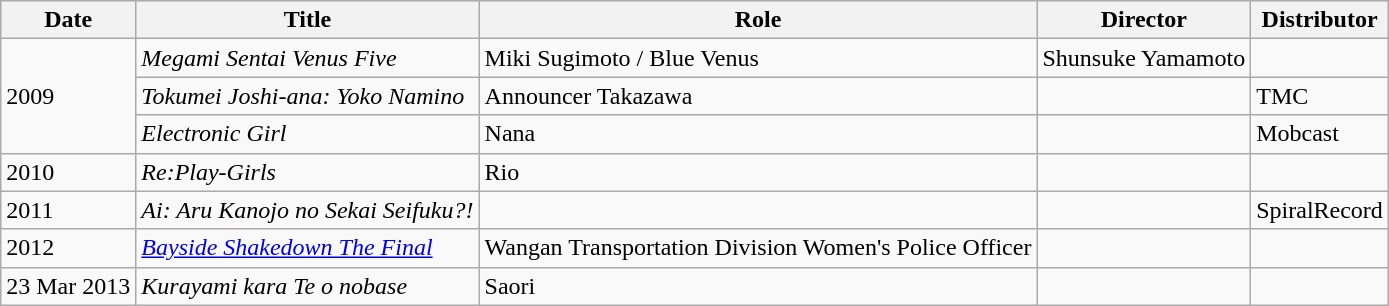<table class="wikitable">
<tr>
<th>Date</th>
<th>Title</th>
<th>Role</th>
<th>Director</th>
<th>Distributor</th>
</tr>
<tr>
<td rowspan="3">2009</td>
<td><em>Megami Sentai Venus Five</em></td>
<td>Miki Sugimoto / Blue Venus</td>
<td>Shunsuke Yamamoto</td>
<td></td>
</tr>
<tr>
<td><em>Tokumei Joshi-ana: Yoko Namino</em></td>
<td>Announcer Takazawa</td>
<td></td>
<td>TMC</td>
</tr>
<tr>
<td><em>Electronic Girl</em></td>
<td>Nana</td>
<td></td>
<td>Mobcast</td>
</tr>
<tr>
<td>2010</td>
<td><em>Re:Play-Girls</em></td>
<td>Rio</td>
<td></td>
<td></td>
</tr>
<tr>
<td>2011</td>
<td><em>Ai: Aru Kanojo no Sekai Seifuku?!</em></td>
<td></td>
<td></td>
<td>SpiralRecord</td>
</tr>
<tr>
<td>2012</td>
<td><em><a href='#'>Bayside Shakedown The Final</a></em></td>
<td>Wangan Transportation Division Women's Police Officer</td>
<td></td>
<td></td>
</tr>
<tr>
<td>23 Mar 2013</td>
<td><em>Kurayami kara Te o nobase</em></td>
<td>Saori</td>
<td></td>
<td></td>
</tr>
</table>
